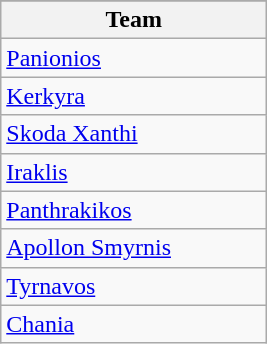<table class="wikitable" style="float:left; margin-right:1em;">
<tr>
</tr>
<tr>
<th width=170>Team</th>
</tr>
<tr>
<td><a href='#'>Panionios</a></td>
</tr>
<tr>
<td><a href='#'>Kerkyra</a></td>
</tr>
<tr>
<td><a href='#'>Skoda Xanthi</a></td>
</tr>
<tr>
<td><a href='#'>Iraklis</a></td>
</tr>
<tr>
<td><a href='#'>Panthrakikos</a></td>
</tr>
<tr>
<td><a href='#'>Apollon Smyrnis</a></td>
</tr>
<tr>
<td><a href='#'>Tyrnavos</a></td>
</tr>
<tr>
<td><a href='#'>Chania</a></td>
</tr>
</table>
